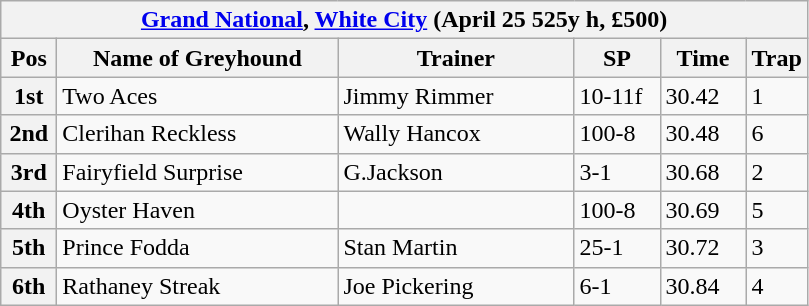<table class="wikitable">
<tr>
<th colspan="6"><a href='#'>Grand National</a>, <a href='#'>White City</a> (April 25 525y h, £500)</th>
</tr>
<tr>
<th width=30>Pos</th>
<th width=180>Name of Greyhound</th>
<th width=150>Trainer</th>
<th width=50>SP</th>
<th width=50>Time</th>
<th width=30>Trap</th>
</tr>
<tr>
<th>1st</th>
<td>Two Aces</td>
<td>Jimmy Rimmer</td>
<td>10-11f</td>
<td>30.42</td>
<td>1</td>
</tr>
<tr>
<th>2nd</th>
<td>Clerihan Reckless</td>
<td>Wally Hancox</td>
<td>100-8</td>
<td>30.48</td>
<td>6</td>
</tr>
<tr>
<th>3rd</th>
<td>Fairyfield Surprise</td>
<td>G.Jackson</td>
<td>3-1</td>
<td>30.68</td>
<td>2</td>
</tr>
<tr>
<th>4th</th>
<td>Oyster Haven</td>
<td></td>
<td>100-8</td>
<td>30.69</td>
<td>5</td>
</tr>
<tr>
<th>5th</th>
<td>Prince Fodda</td>
<td>Stan Martin</td>
<td>25-1</td>
<td>30.72</td>
<td>3</td>
</tr>
<tr>
<th>6th</th>
<td>Rathaney Streak</td>
<td>Joe Pickering</td>
<td>6-1</td>
<td>30.84</td>
<td>4</td>
</tr>
</table>
